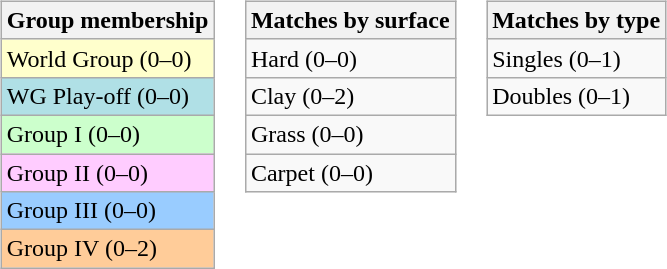<table>
<tr valign=top>
<td><br><table class=wikitable>
<tr>
<th>Group membership</th>
</tr>
<tr bgcolor=#FFFFCC>
<td>World Group (0–0)</td>
</tr>
<tr style="background:#B0E0E6;">
<td>WG Play-off (0–0)</td>
</tr>
<tr bgcolor=#CCFFCC>
<td>Group I (0–0)</td>
</tr>
<tr bgcolor=#FFCCFF>
<td>Group II (0–0)</td>
</tr>
<tr bgcolor=#99CCFF>
<td>Group III (0–0)</td>
</tr>
<tr bgcolor=#FFCC99>
<td>Group IV (0–2)</td>
</tr>
</table>
</td>
<td><br><table class=wikitable>
<tr>
<th>Matches by surface</th>
</tr>
<tr>
<td>Hard (0–0)</td>
</tr>
<tr>
<td>Clay (0–2)</td>
</tr>
<tr>
<td>Grass (0–0)</td>
</tr>
<tr>
<td>Carpet (0–0)</td>
</tr>
</table>
</td>
<td><br><table class=wikitable>
<tr>
<th>Matches by type</th>
</tr>
<tr>
<td>Singles (0–1)</td>
</tr>
<tr>
<td>Doubles (0–1)</td>
</tr>
</table>
</td>
</tr>
</table>
